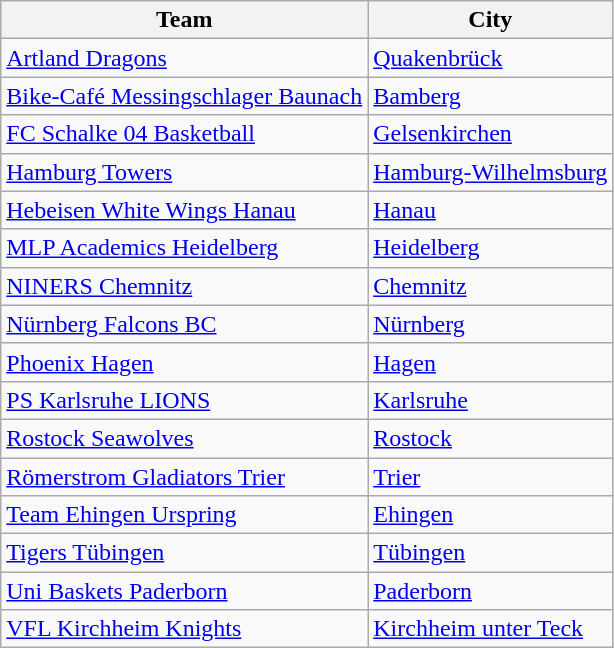<table class="wikitable sortable" style="margin:1em 2em 1em 1em;">
<tr>
<th>Team</th>
<th>City</th>
</tr>
<tr>
<td><a href='#'>Artland Dragons</a></td>
<td><a href='#'>Quakenbrück</a></td>
</tr>
<tr>
<td><a href='#'>Bike-Café Messingschlager Baunach</a></td>
<td><a href='#'>Bamberg</a></td>
</tr>
<tr>
<td><a href='#'>FC Schalke 04 Basketball</a></td>
<td><a href='#'>Gelsenkirchen</a></td>
</tr>
<tr>
<td><a href='#'>Hamburg Towers</a></td>
<td><a href='#'>Hamburg-Wilhelmsburg</a></td>
</tr>
<tr>
<td><a href='#'>Hebeisen White Wings Hanau</a></td>
<td><a href='#'>Hanau</a></td>
</tr>
<tr>
<td><a href='#'>MLP Academics Heidelberg</a></td>
<td><a href='#'>Heidelberg</a></td>
</tr>
<tr>
<td><a href='#'>NINERS Chemnitz</a></td>
<td><a href='#'>Chemnitz</a></td>
</tr>
<tr>
<td><a href='#'>Nürnberg Falcons BC</a></td>
<td><a href='#'>Nürnberg</a></td>
</tr>
<tr>
<td><a href='#'>Phoenix Hagen</a></td>
<td><a href='#'>Hagen</a></td>
</tr>
<tr>
<td><a href='#'>PS Karlsruhe LIONS</a></td>
<td><a href='#'>Karlsruhe</a></td>
</tr>
<tr>
<td><a href='#'>Rostock Seawolves</a></td>
<td><a href='#'>Rostock</a></td>
</tr>
<tr>
<td><a href='#'>Römerstrom Gladiators Trier</a></td>
<td><a href='#'>Trier</a></td>
</tr>
<tr>
<td><a href='#'>Team Ehingen Urspring</a></td>
<td><a href='#'>Ehingen</a></td>
</tr>
<tr>
<td><a href='#'>Tigers Tübingen</a></td>
<td><a href='#'>Tübingen</a></td>
</tr>
<tr>
<td><a href='#'>Uni Baskets Paderborn</a></td>
<td><a href='#'>Paderborn</a></td>
</tr>
<tr>
<td><a href='#'>VFL Kirchheim Knights</a></td>
<td><a href='#'>Kirchheim unter Teck</a></td>
</tr>
</table>
